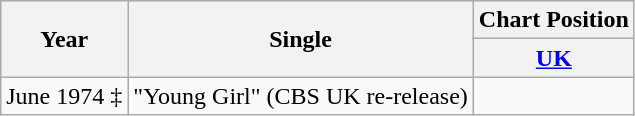<table class="wikitable">
<tr>
<th rowspan="2">Year</th>
<th rowspan="2">Single</th>
<th colspan="2">Chart Position</th>
</tr>
<tr>
<th><a href='#'>UK</a></th>
</tr>
<tr>
<td>June 1974 ‡</td>
<td>"Young Girl" (CBS UK re-release)</td>
<td></td>
</tr>
</table>
